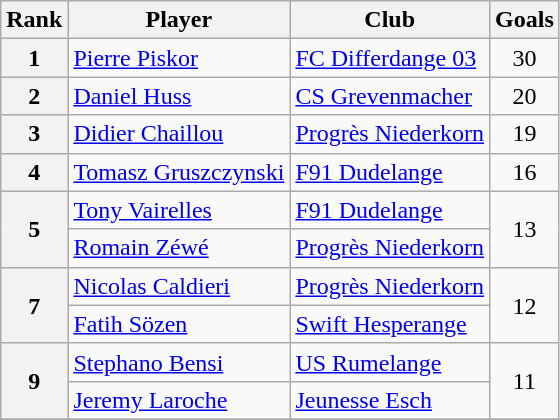<table class="wikitable" style="text-align:center">
<tr>
<th>Rank</th>
<th>Player</th>
<th>Club</th>
<th>Goals</th>
</tr>
<tr>
<th>1</th>
<td align="left"> <a href='#'>Pierre Piskor</a></td>
<td align="left"><a href='#'>FC Differdange 03</a></td>
<td>30</td>
</tr>
<tr>
<th>2</th>
<td align="left"> <a href='#'>Daniel Huss</a></td>
<td align="left"><a href='#'>CS Grevenmacher</a></td>
<td>20</td>
</tr>
<tr>
<th>3</th>
<td align="left"> <a href='#'>Didier Chaillou</a></td>
<td align="left"><a href='#'>Progrès Niederkorn</a></td>
<td>19</td>
</tr>
<tr>
<th>4</th>
<td align="left"> <a href='#'>Tomasz Gruszczynski</a></td>
<td align="left"><a href='#'>F91 Dudelange</a></td>
<td>16</td>
</tr>
<tr>
<th rowspan="2">5</th>
<td align="left"> <a href='#'>Tony Vairelles</a></td>
<td align="left"><a href='#'>F91 Dudelange</a></td>
<td rowspan="2">13</td>
</tr>
<tr>
<td align="left"> <a href='#'>Romain Zéwé</a></td>
<td align="left"><a href='#'>Progrès Niederkorn</a></td>
</tr>
<tr>
<th rowspan="2">7</th>
<td align="left"> <a href='#'>Nicolas Caldieri</a></td>
<td align="left"><a href='#'>Progrès Niederkorn</a></td>
<td rowspan="2">12</td>
</tr>
<tr>
<td align="left"> <a href='#'>Fatih Sözen</a></td>
<td align="left"><a href='#'>Swift Hesperange</a></td>
</tr>
<tr>
<th rowspan="2">9</th>
<td align="left"> <a href='#'>Stephano Bensi</a></td>
<td align="left"><a href='#'>US Rumelange</a></td>
<td rowspan="2">11</td>
</tr>
<tr>
<td align="left"> <a href='#'>Jeremy Laroche</a></td>
<td align="left"><a href='#'>Jeunesse Esch</a></td>
</tr>
<tr>
</tr>
</table>
